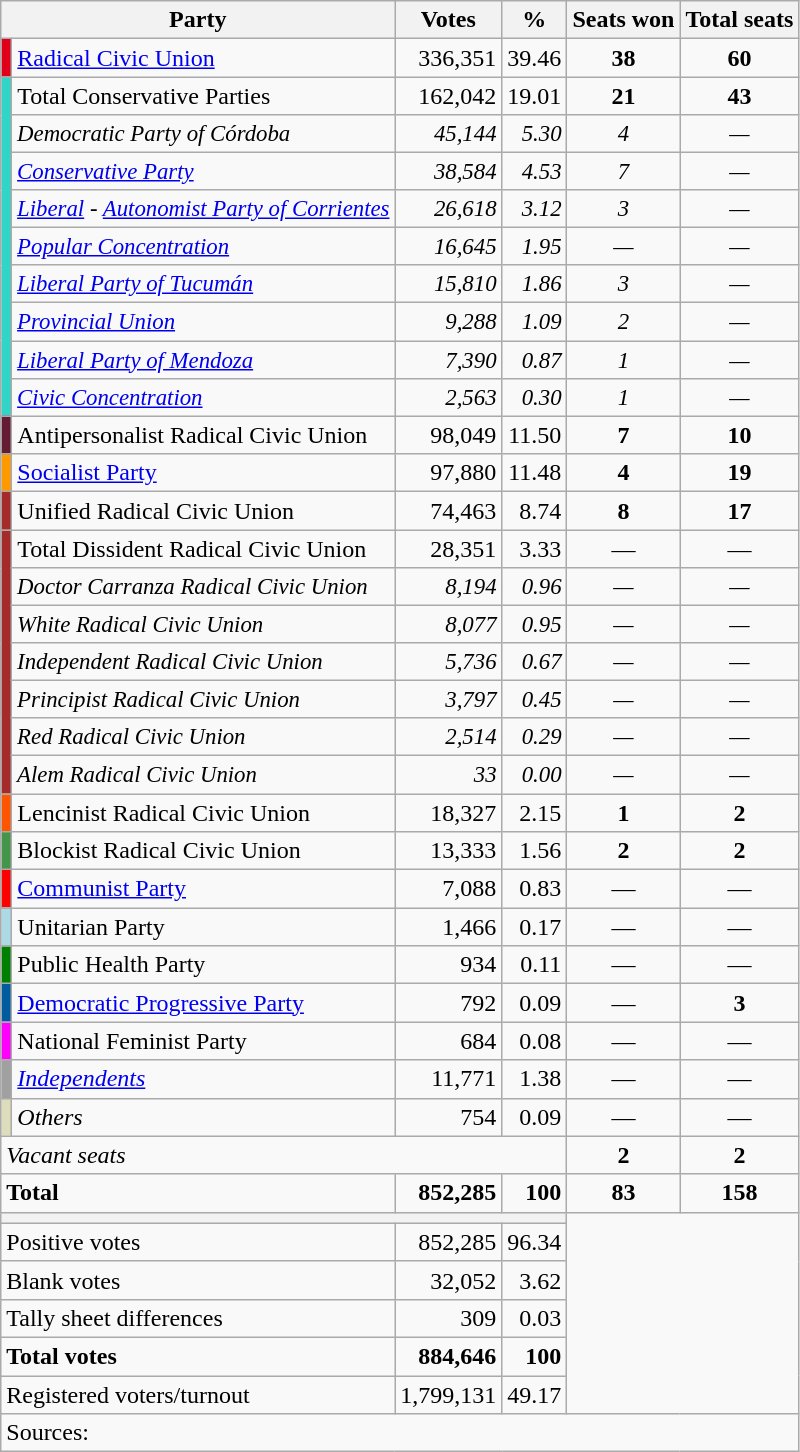<table class="wikitable" style="text-align:right;">
<tr>
<th colspan=2>Party</th>
<th>Votes</th>
<th>%</th>
<th>Seats won</th>
<th>Total seats</th>
</tr>
<tr>
<td bgcolor=#E10019></td>
<td align=left><a href='#'>Radical Civic Union</a></td>
<td>336,351</td>
<td>39.46</td>
<td align=center><strong>38</strong></td>
<td align=center><strong>60</strong></td>
</tr>
<tr>
<td bgcolor=#30D5C8 rowspan=9></td>
<td align=left>Total Conservative Parties</td>
<td>162,042</td>
<td>19.01</td>
<td align=center><strong>21</strong></td>
<td align=center><strong>43</strong></td>
</tr>
<tr style="font-size: 95%; font-style: italic">
<td align=left><span>Democratic Party of Córdoba</span></td>
<td>45,144</td>
<td>5.30</td>
<td align=center>4</td>
<td align=center>—</td>
</tr>
<tr style="font-size: 95%; font-style: italic">
<td align=left><span><a href='#'>Conservative Party</a></span></td>
<td>38,584</td>
<td>4.53</td>
<td align=center>7</td>
<td align=center>—</td>
</tr>
<tr style="font-size: 95%; font-style: italic">
<td align=left><span><a href='#'>Liberal</a> - <a href='#'>Autonomist Party of Corrientes</a></span></td>
<td>26,618</td>
<td>3.12</td>
<td align=center>3</td>
<td align=center>—</td>
</tr>
<tr style="font-size: 95%; font-style: italic">
<td align=left><span><a href='#'>Popular Concentration</a></span></td>
<td>16,645</td>
<td>1.95</td>
<td align=center>—</td>
<td align=center>—</td>
</tr>
<tr style="font-size: 95%; font-style: italic">
<td align=left><span><a href='#'>Liberal Party of Tucumán</a></span></td>
<td>15,810</td>
<td>1.86</td>
<td align=center>3</td>
<td align=center>—</td>
</tr>
<tr style="font-size: 95%; font-style: italic">
<td align=left><span><a href='#'>Provincial Union</a></span></td>
<td>9,288</td>
<td>1.09</td>
<td align=center>2</td>
<td align=center>—</td>
</tr>
<tr style="font-size: 95%; font-style: italic">
<td align=left><span><a href='#'>Liberal Party of Mendoza</a></span></td>
<td>7,390</td>
<td>0.87</td>
<td align=center>1</td>
<td align=center>—</td>
</tr>
<tr style="font-size: 95%; font-style: italic">
<td align=left><span><a href='#'>Civic Concentration</a></span></td>
<td>2,563</td>
<td>0.30</td>
<td align=center>1</td>
<td align=center>—</td>
</tr>
<tr>
<td bgcolor=#641C34></td>
<td align=left>Antipersonalist Radical Civic Union</td>
<td>98,049</td>
<td>11.50</td>
<td align=center><strong>7</strong></td>
<td align=center><strong>10</strong></td>
</tr>
<tr>
<td bgcolor=#FF9900></td>
<td align=left><a href='#'>Socialist Party</a></td>
<td>97,880</td>
<td>11.48</td>
<td align=center><strong>4</strong></td>
<td align=center><strong>19</strong></td>
</tr>
<tr>
<td bgcolor=#A52A2A></td>
<td align=left>Unified Radical Civic Union</td>
<td>74,463</td>
<td>8.74</td>
<td align=center><strong>8</strong></td>
<td align=center><strong>17</strong></td>
</tr>
<tr>
<td bgcolor=#a52a2a rowspan=7></td>
<td align=left>Total Dissident Radical Civic Union</td>
<td>28,351</td>
<td>3.33</td>
<td align=center>—</td>
<td align=center>—</td>
</tr>
<tr style="font-size: 95%; font-style: italic">
<td align=left><span>Doctor Carranza Radical Civic Union</span></td>
<td>8,194</td>
<td>0.96</td>
<td align=center>—</td>
<td align=center>—</td>
</tr>
<tr style="font-size: 95%; font-style: italic">
<td align=left><span>White Radical Civic Union</span></td>
<td>8,077</td>
<td>0.95</td>
<td align=center>—</td>
<td align=center>—</td>
</tr>
<tr style="font-size: 95%; font-style: italic">
<td align=left><span>Independent Radical Civic Union</span></td>
<td>5,736</td>
<td>0.67</td>
<td align=center>—</td>
<td align=center>—</td>
</tr>
<tr style="font-size: 95%; font-style: italic">
<td align=left><span>Principist Radical Civic Union</span></td>
<td>3,797</td>
<td>0.45</td>
<td align=center>—</td>
<td align=center>—</td>
</tr>
<tr style="font-size: 95%; font-style: italic">
<td align=left><span>Red Radical Civic Union</span></td>
<td>2,514</td>
<td>0.29</td>
<td align=center>—</td>
<td align=center>—</td>
</tr>
<tr style="font-size: 95%; font-style: italic">
<td align=left><span>Alem Radical Civic Union</span></td>
<td>33</td>
<td>0.00</td>
<td align=center>—</td>
<td align=center>—</td>
</tr>
<tr>
<td bgcolor=#FF5500></td>
<td align=left>Lencinist Radical Civic Union</td>
<td>18,327</td>
<td>2.15</td>
<td align=center><strong>1</strong></td>
<td align=center><strong>2</strong></td>
</tr>
<tr>
<td bgcolor=#44944A></td>
<td align=left>Blockist Radical Civic Union</td>
<td>13,333</td>
<td>1.56</td>
<td align=center><strong>2</strong></td>
<td align=center><strong>2</strong></td>
</tr>
<tr>
<td bgcolor=red></td>
<td align=left><a href='#'>Communist Party</a></td>
<td>7,088</td>
<td>0.83</td>
<td align=center>—</td>
<td align=center>—</td>
</tr>
<tr>
<td bgcolor=lightblue></td>
<td align=left>Unitarian Party</td>
<td>1,466</td>
<td>0.17</td>
<td align=center>—</td>
<td align=center>—</td>
</tr>
<tr>
<td bgcolor=green></td>
<td align=left>Public Health Party</td>
<td>934</td>
<td>0.11</td>
<td align=center>—</td>
<td align=center>—</td>
</tr>
<tr>
<td bgcolor=#005C9E></td>
<td align=left><a href='#'>Democratic Progressive Party</a></td>
<td>792</td>
<td>0.09</td>
<td align=center>—</td>
<td align=center><strong>3</strong></td>
</tr>
<tr>
<td bgcolor=fuchsia></td>
<td align=left>National Feminist Party</td>
<td>684</td>
<td>0.08</td>
<td align=center>—</td>
<td align=center>—</td>
</tr>
<tr>
<td bgcolor=#A0A0A0></td>
<td align=left><em><a href='#'>Independents</a></em></td>
<td>11,771</td>
<td>1.38</td>
<td align=center>—</td>
<td align=center>—</td>
</tr>
<tr>
<td bgcolor=#DDDDBB></td>
<td align=left><em>Others</em></td>
<td>754</td>
<td>0.09</td>
<td align=center>—</td>
<td align=center>—</td>
</tr>
<tr>
<td colspan=4 align=left><em>Vacant seats</em></td>
<td align=center><strong>2</strong></td>
<td align=center><strong>2</strong></td>
</tr>
<tr style="font-weight:bold">
<td colspan=2 align=left>Total</td>
<td>852,285</td>
<td>100</td>
<td align=center><strong>83</strong></td>
<td align=center><strong>158</strong></td>
</tr>
<tr>
<th colspan=4></th>
<td rowspan=6 colspan=2></td>
</tr>
<tr>
<td colspan=2 align=left>Positive votes</td>
<td>852,285</td>
<td>96.34</td>
</tr>
<tr>
<td colspan=2 align=left>Blank votes</td>
<td>32,052</td>
<td>3.62</td>
</tr>
<tr>
<td colspan=2 align=left>Tally sheet differences</td>
<td>309</td>
<td>0.03</td>
</tr>
<tr style="font-weight:bold">
<td colspan=2 align=left>Total votes</td>
<td>884,646</td>
<td>100</td>
</tr>
<tr>
<td colspan=2 align=left>Registered voters/turnout</td>
<td>1,799,131</td>
<td>49.17</td>
</tr>
<tr>
<td colspan=6 align=left>Sources:</td>
</tr>
</table>
